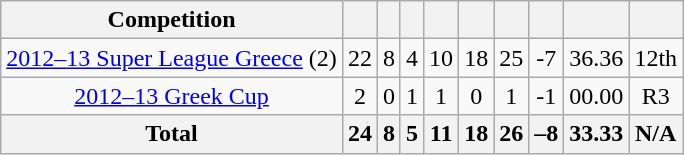<table class="wikitable" style="text-align:center">
<tr>
<th>Competition</th>
<th></th>
<th></th>
<th></th>
<th></th>
<th></th>
<th></th>
<th></th>
<th></th>
<th></th>
</tr>
<tr>
<td><a href='#'>2012–13 Super League Greece</a> (2)</td>
<td>22</td>
<td>8</td>
<td>4</td>
<td>10</td>
<td>18</td>
<td>25</td>
<td>-7</td>
<td>36.36</td>
<td>12th</td>
</tr>
<tr>
<td><a href='#'>2012–13 Greek Cup</a></td>
<td>2</td>
<td>0</td>
<td>1</td>
<td>1</td>
<td>0</td>
<td>1</td>
<td>-1</td>
<td>00.00</td>
<td>R3</td>
</tr>
<tr>
<th>Total</th>
<th>24</th>
<th>8</th>
<th>5</th>
<th>11</th>
<th>18</th>
<th>26</th>
<th>–8</th>
<th>33.33</th>
<th>N/A</th>
</tr>
</table>
